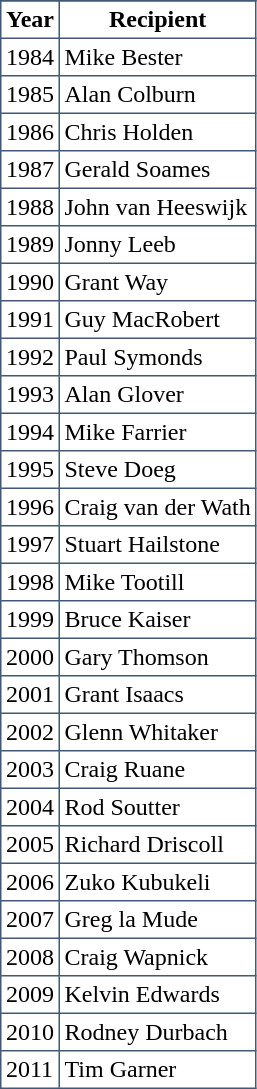<table cellpadding="3" cellspacing="4" border="1" style="border:#435877 solid 1px; border-collapse: collapse;">
<tr bgcolor="#d1e4fd">
</tr>
<tr>
<th><strong>Year</strong></th>
<th><strong>Recipient</strong></th>
</tr>
<tr>
<td>1984</td>
<td>Mike Bester</td>
</tr>
<tr>
<td>1985</td>
<td>Alan Colburn</td>
</tr>
<tr>
<td>1986</td>
<td>Chris Holden</td>
</tr>
<tr>
<td>1987</td>
<td>Gerald Soames</td>
</tr>
<tr>
<td>1988</td>
<td>John van Heeswijk</td>
</tr>
<tr>
<td>1989</td>
<td>Jonny Leeb</td>
</tr>
<tr>
<td>1990</td>
<td>Grant Way</td>
</tr>
<tr>
<td>1991</td>
<td>Guy MacRobert</td>
</tr>
<tr>
<td>1992</td>
<td>Paul Symonds</td>
</tr>
<tr>
<td>1993</td>
<td>Alan Glover</td>
</tr>
<tr>
<td>1994</td>
<td>Mike Farrier</td>
</tr>
<tr>
<td>1995</td>
<td>Steve Doeg</td>
</tr>
<tr>
<td>1996</td>
<td>Craig van der Wath</td>
</tr>
<tr>
<td>1997</td>
<td>Stuart Hailstone</td>
</tr>
<tr>
<td>1998</td>
<td>Mike Tootill</td>
</tr>
<tr>
<td>1999</td>
<td>Bruce Kaiser</td>
</tr>
<tr>
<td>2000</td>
<td>Gary Thomson</td>
</tr>
<tr>
<td>2001</td>
<td>Grant Isaacs</td>
</tr>
<tr>
<td>2002</td>
<td>Glenn Whitaker</td>
</tr>
<tr>
<td>2003</td>
<td>Craig Ruane</td>
</tr>
<tr>
<td>2004</td>
<td>Rod Soutter</td>
</tr>
<tr>
<td>2005</td>
<td>Richard Driscoll</td>
</tr>
<tr>
<td>2006</td>
<td>Zuko Kubukeli</td>
</tr>
<tr>
<td>2007</td>
<td>Greg la Mude</td>
</tr>
<tr>
<td>2008</td>
<td>Craig Wapnick</td>
</tr>
<tr>
<td>2009</td>
<td>Kelvin Edwards</td>
</tr>
<tr>
<td>2010</td>
<td>Rodney Durbach</td>
</tr>
<tr>
<td>2011</td>
<td>Tim Garner</td>
</tr>
</table>
